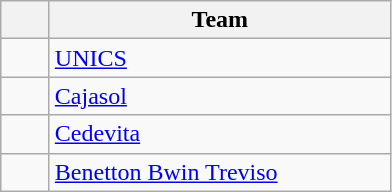<table class="wikitable" style="text-align:center">
<tr>
<th width=25></th>
<th width=220>Team</th>
</tr>
<tr>
<td></td>
<td align=left> <a href='#'>UNICS</a></td>
</tr>
<tr>
<td></td>
<td align=left> <a href='#'>Cajasol</a></td>
</tr>
<tr>
<td></td>
<td align=left> <a href='#'>Cedevita</a></td>
</tr>
<tr>
<td></td>
<td align=left> <a href='#'>Benetton Bwin Treviso</a></td>
</tr>
</table>
